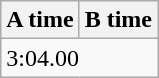<table class="wikitable" border="1" align="upright">
<tr>
<th>A time</th>
<th>B time</th>
</tr>
<tr>
<td colspan=2>3:04.00</td>
</tr>
</table>
